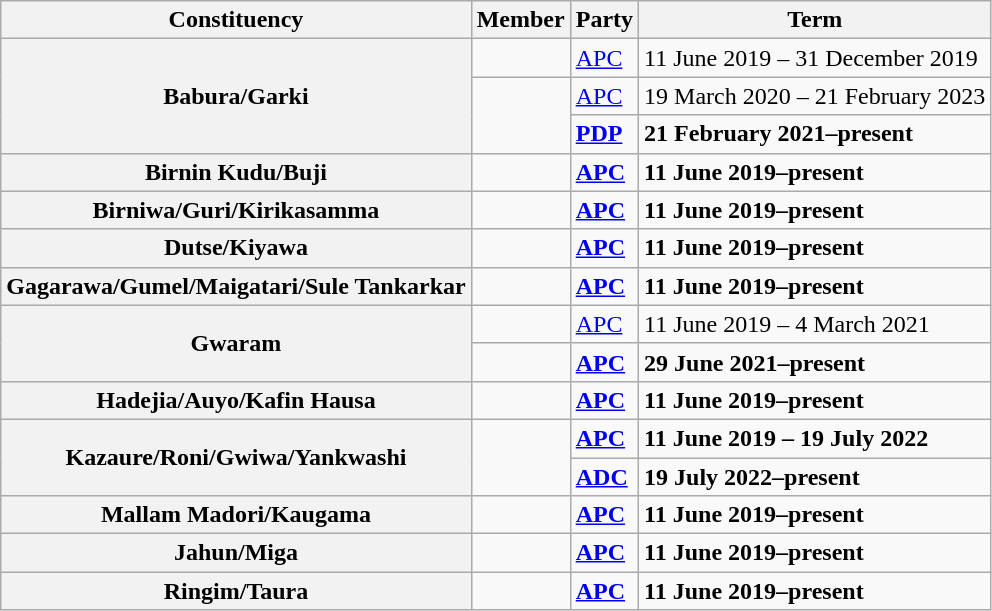<table class="wikitable">
<tr valign=bottom>
<th>Constituency</th>
<th>Member</th>
<th>Party</th>
<th>Term</th>
</tr>
<tr>
<th rowspan=3>Babura/Garki</th>
<td style="opacity:.3;"></td>
<td><a href='#'>APC</a></td>
<td>11 June 2019 – 31 December 2019</td>
</tr>
<tr>
<td rowspan=2><strong></strong></td>
<td><a href='#'>APC</a></td>
<td>19 March 2020 – 21 February 2023</td>
</tr>
<tr>
<td><strong><a href='#'>PDP</a></strong></td>
<td><strong>21 February 2021–present</strong></td>
</tr>
<tr>
<th>Birnin Kudu/Buji</th>
<td><strong></strong></td>
<td><strong><a href='#'>APC</a></strong></td>
<td><strong>11 June 2019–present</strong></td>
</tr>
<tr>
<th>Birniwa/Guri/Kirikasamma</th>
<td><strong></strong></td>
<td><strong><a href='#'>APC</a></strong></td>
<td><strong>11 June 2019–present</strong></td>
</tr>
<tr>
<th>Dutse/Kiyawa</th>
<td><strong></strong></td>
<td><strong><a href='#'>APC</a></strong></td>
<td><strong>11 June 2019–present</strong></td>
</tr>
<tr>
<th>Gagarawa/Gumel/Maigatari/Sule Tankarkar</th>
<td><strong></strong></td>
<td><strong><a href='#'>APC</a></strong></td>
<td><strong>11 June 2019–present</strong></td>
</tr>
<tr>
<th rowspan=2>Gwaram</th>
<td style="opacity:.3;"></td>
<td><a href='#'>APC</a></td>
<td>11 June 2019 – 4 March 2021</td>
</tr>
<tr>
<td><strong></strong></td>
<td><strong><a href='#'>APC</a></strong></td>
<td><strong>29 June 2021–present</strong></td>
</tr>
<tr>
<th>Hadejia/Auyo/Kafin Hausa</th>
<td><strong></strong></td>
<td><strong><a href='#'>APC</a></strong></td>
<td><strong>11 June 2019–present</strong></td>
</tr>
<tr>
<th rowspan=2>Kazaure/Roni/Gwiwa/Yankwashi</th>
<td rowspan=2><strong></strong></td>
<td><strong><a href='#'>APC</a></strong></td>
<td><strong>11 June 2019 – 19 July 2022</strong></td>
</tr>
<tr>
<td><strong><a href='#'>ADC</a></strong></td>
<td><strong>19 July 2022–present</strong></td>
</tr>
<tr>
<th>Mallam Madori/Kaugama</th>
<td><strong></strong></td>
<td><strong><a href='#'>APC</a></strong></td>
<td><strong>11 June 2019–present</strong></td>
</tr>
<tr>
<th>Jahun/Miga</th>
<td><strong></strong></td>
<td><strong><a href='#'>APC</a></strong></td>
<td><strong>11 June 2019–present</strong></td>
</tr>
<tr>
<th>Ringim/Taura</th>
<td><strong></strong></td>
<td><strong><a href='#'>APC</a></strong></td>
<td><strong>11 June 2019–present</strong></td>
</tr>
</table>
